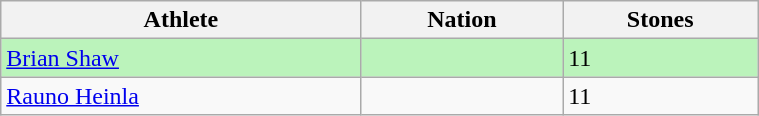<table class="wikitable" style="display: inline-table; width: 40%;">
<tr>
<th scope="col">Athlete</th>
<th scope="col">Nation</th>
<th scope="col">Stones</th>
</tr>
<tr bgcolor=bbf3bb>
<td><a href='#'>Brian Shaw</a></td>
<td></td>
<td>11</td>
</tr>
<tr>
<td><a href='#'>Rauno Heinla</a></td>
<td></td>
<td>11</td>
</tr>
</table>
